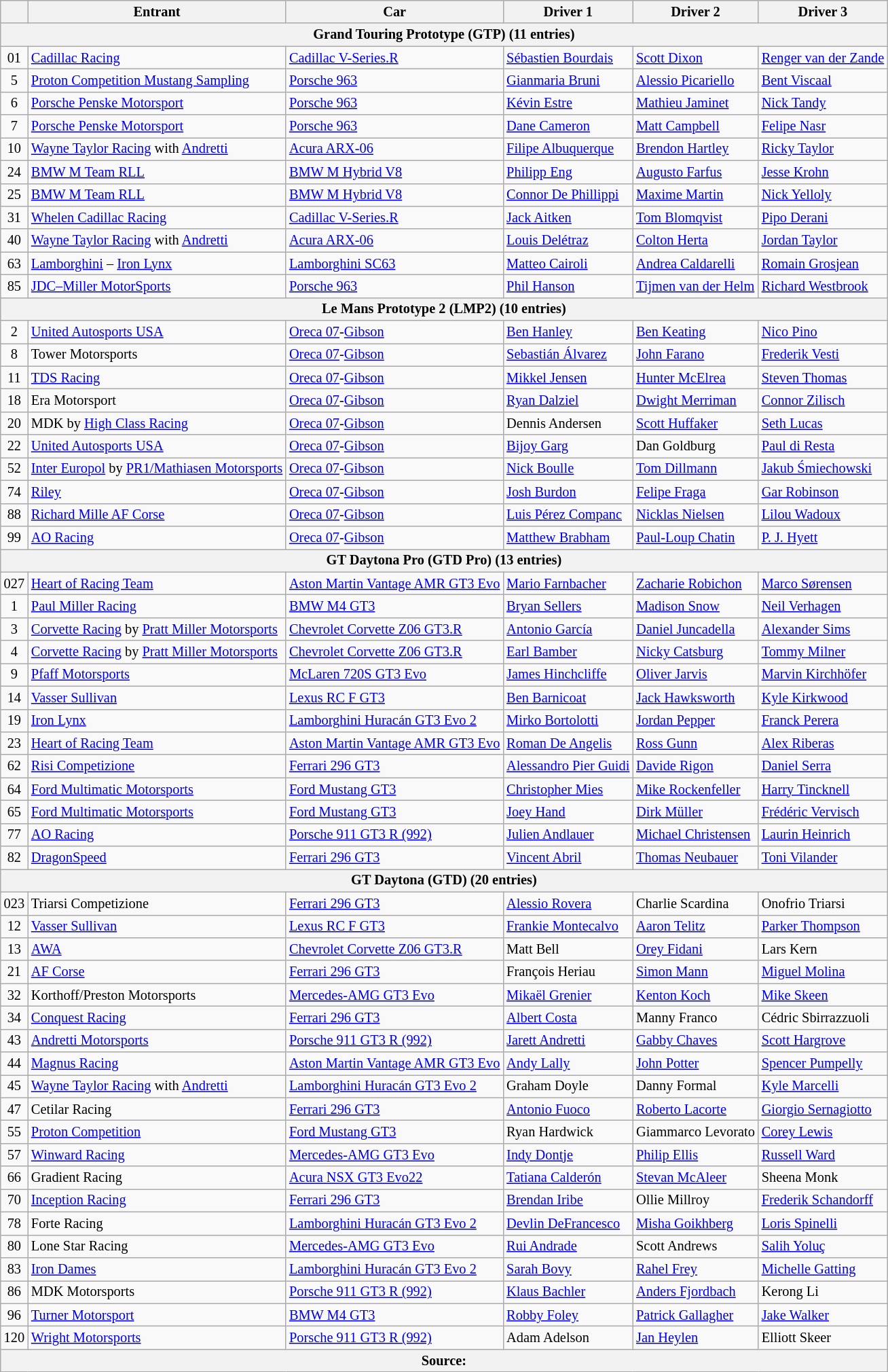<table class="wikitable" style="font-size: 85%;">
<tr>
<th></th>
<th>Entrant</th>
<th>Car</th>
<th>Driver 1</th>
<th>Driver 2</th>
<th>Driver 3</th>
</tr>
<tr>
<th colspan="6">Grand Touring Prototype (GTP) (11 entries)</th>
</tr>
<tr>
<td align=center>01</td>
<td> <a href='#'>Cadillac Racing</a></td>
<td><a href='#'>Cadillac V-Series.R</a></td>
<td> <a href='#'>Sébastien Bourdais</a></td>
<td> <a href='#'>Scott Dixon</a></td>
<td> <a href='#'>Renger van der Zande</a></td>
</tr>
<tr>
<td align=center>5</td>
<td> <a href='#'>Proton Competition Mustang Sampling</a></td>
<td><a href='#'>Porsche 963</a></td>
<td> <a href='#'>Gianmaria Bruni</a></td>
<td> <a href='#'>Alessio Picariello</a></td>
<td> <a href='#'>Bent Viscaal</a></td>
</tr>
<tr>
<td align=center>6</td>
<td> <a href='#'>Porsche Penske Motorsport</a></td>
<td><a href='#'>Porsche 963</a></td>
<td> <a href='#'>Kévin Estre</a></td>
<td> <a href='#'>Mathieu Jaminet</a></td>
<td> <a href='#'>Nick Tandy</a></td>
</tr>
<tr>
<td align=center>7</td>
<td> <a href='#'>Porsche Penske Motorsport</a></td>
<td><a href='#'>Porsche 963</a></td>
<td> <a href='#'>Dane Cameron</a></td>
<td> <a href='#'>Matt Campbell</a></td>
<td> <a href='#'>Felipe Nasr</a></td>
</tr>
<tr>
<td align=center>10</td>
<td> <a href='#'>Wayne Taylor Racing</a> with <a href='#'>Andretti</a></td>
<td><a href='#'>Acura ARX-06</a></td>
<td> <a href='#'>Filipe Albuquerque</a></td>
<td> <a href='#'>Brendon Hartley</a></td>
<td> <a href='#'>Ricky Taylor</a></td>
</tr>
<tr>
<td align=center>24</td>
<td> <a href='#'>BMW M Team RLL</a></td>
<td><a href='#'>BMW M Hybrid V8</a></td>
<td> <a href='#'>Philipp Eng</a></td>
<td> <a href='#'>Augusto Farfus</a></td>
<td> <a href='#'>Jesse Krohn</a></td>
</tr>
<tr>
<td align=center>25</td>
<td> <a href='#'>BMW M Team RLL</a></td>
<td><a href='#'>BMW M Hybrid V8</a></td>
<td> <a href='#'>Connor De Phillippi</a></td>
<td> <a href='#'>Maxime Martin</a></td>
<td> <a href='#'>Nick Yelloly</a></td>
</tr>
<tr>
<td align=center>31</td>
<td> <a href='#'>Whelen Cadillac Racing</a></td>
<td><a href='#'>Cadillac V-Series.R</a></td>
<td> <a href='#'>Jack Aitken</a></td>
<td> <a href='#'>Tom Blomqvist</a></td>
<td> <a href='#'>Pipo Derani</a></td>
</tr>
<tr>
<td align=center>40</td>
<td> <a href='#'>Wayne Taylor Racing</a> with <a href='#'>Andretti</a></td>
<td><a href='#'>Acura ARX-06</a></td>
<td> <a href='#'>Louis Delétraz</a></td>
<td> <a href='#'>Colton Herta</a></td>
<td> <a href='#'>Jordan Taylor</a></td>
</tr>
<tr>
<td align=center>63</td>
<td> <a href='#'>Lamborghini</a> – <a href='#'>Iron Lynx</a></td>
<td><a href='#'>Lamborghini SC63</a></td>
<td> <a href='#'>Matteo Cairoli</a></td>
<td> <a href='#'>Andrea Caldarelli</a></td>
<td> <a href='#'>Romain Grosjean</a></td>
</tr>
<tr>
<td align=center>85</td>
<td> <a href='#'>JDC–Miller MotorSports</a></td>
<td><a href='#'>Porsche 963</a></td>
<td> <a href='#'>Phil Hanson</a></td>
<td> <a href='#'>Tijmen van der Helm</a></td>
<td> <a href='#'>Richard Westbrook</a></td>
</tr>
<tr>
<th colspan="6">Le Mans Prototype 2 (LMP2) (10 entries)</th>
</tr>
<tr>
<td align=center>2</td>
<td> <a href='#'>United Autosports USA</a></td>
<td><a href='#'>Oreca 07</a>-<a href='#'>Gibson</a></td>
<td> <a href='#'>Ben Hanley</a></td>
<td> <a href='#'>Ben Keating</a></td>
<td> <a href='#'>Nico Pino</a></td>
</tr>
<tr>
<td align=center>8</td>
<td> Tower Motorsports</td>
<td><a href='#'>Oreca 07</a>-<a href='#'>Gibson</a></td>
<td> <a href='#'>Sebastián Álvarez</a></td>
<td> <a href='#'>John Farano</a></td>
<td> <a href='#'>Frederik Vesti</a></td>
</tr>
<tr>
<td align=center>11</td>
<td> <a href='#'>TDS Racing</a></td>
<td><a href='#'>Oreca 07</a>-<a href='#'>Gibson</a></td>
<td> <a href='#'>Mikkel Jensen</a></td>
<td> <a href='#'>Hunter McElrea</a></td>
<td> <a href='#'>Steven Thomas</a></td>
</tr>
<tr>
<td align=center>18</td>
<td> Era Motorsport</td>
<td><a href='#'>Oreca 07</a>-<a href='#'>Gibson</a></td>
<td> <a href='#'>Ryan Dalziel</a></td>
<td> <a href='#'>Dwight Merriman</a></td>
<td> <a href='#'>Connor Zilisch</a></td>
</tr>
<tr>
<td align=center>20</td>
<td> MDK by <a href='#'>High Class Racing</a></td>
<td><a href='#'>Oreca 07</a>-<a href='#'>Gibson</a></td>
<td> Dennis Andersen</td>
<td> <a href='#'>Scott Huffaker</a></td>
<td> <a href='#'>Seth Lucas</a></td>
</tr>
<tr>
<td align=center>22</td>
<td> <a href='#'>United Autosports USA</a></td>
<td><a href='#'>Oreca 07</a>-<a href='#'>Gibson</a></td>
<td> <a href='#'>Bijoy Garg</a></td>
<td> Dan Goldburg</td>
<td> <a href='#'>Paul di Resta</a></td>
</tr>
<tr>
<td align=center>52</td>
<td> <a href='#'>Inter Europol</a> by <a href='#'>PR1/Mathiasen Motorsports</a></td>
<td><a href='#'>Oreca 07</a>-<a href='#'>Gibson</a></td>
<td> <a href='#'>Nick Boulle</a></td>
<td> <a href='#'>Tom Dillmann</a></td>
<td> <a href='#'>Jakub Śmiechowski</a></td>
</tr>
<tr>
<td align=center>74</td>
<td> <a href='#'>Riley</a></td>
<td><a href='#'>Oreca 07</a>-<a href='#'>Gibson</a></td>
<td> <a href='#'>Josh Burdon</a></td>
<td> <a href='#'>Felipe Fraga</a></td>
<td> <a href='#'>Gar Robinson</a></td>
</tr>
<tr>
<td align=center>88</td>
<td> <a href='#'>Richard Mille AF Corse</a></td>
<td><a href='#'>Oreca 07</a>-<a href='#'>Gibson</a></td>
<td> <a href='#'>Luis Pérez Companc</a></td>
<td> <a href='#'>Nicklas Nielsen</a></td>
<td> <a href='#'>Lilou Wadoux</a></td>
</tr>
<tr>
<td align=center>99</td>
<td> <a href='#'>AO Racing</a></td>
<td><a href='#'>Oreca 07</a>-<a href='#'>Gibson</a></td>
<td> <a href='#'>Matthew Brabham</a></td>
<td> <a href='#'>Paul-Loup Chatin</a></td>
<td> <a href='#'>P. J. Hyett</a></td>
</tr>
<tr>
<th colspan="6">GT Daytona Pro (GTD Pro) (13 entries)</th>
</tr>
<tr>
<td align=center>027</td>
<td> <a href='#'>Heart of Racing Team</a></td>
<td><a href='#'>Aston Martin Vantage AMR GT3 Evo</a></td>
<td> <a href='#'>Mario Farnbacher</a></td>
<td> <a href='#'>Zacharie Robichon</a></td>
<td> <a href='#'>Marco Sørensen</a></td>
</tr>
<tr>
<td align=center>1</td>
<td> <a href='#'>Paul Miller Racing</a></td>
<td><a href='#'>BMW M4 GT3</a></td>
<td> <a href='#'>Bryan Sellers</a></td>
<td> <a href='#'>Madison Snow</a></td>
<td> <a href='#'>Neil Verhagen</a></td>
</tr>
<tr>
<td align=center>3</td>
<td> <a href='#'>Corvette Racing</a> by <a href='#'>Pratt Miller Motorsports</a></td>
<td><a href='#'>Chevrolet Corvette Z06 GT3.R</a></td>
<td> <a href='#'>Antonio García</a></td>
<td> <a href='#'>Daniel Juncadella</a></td>
<td> <a href='#'>Alexander Sims</a></td>
</tr>
<tr>
<td align=center>4</td>
<td> <a href='#'>Corvette Racing</a> by <a href='#'>Pratt Miller Motorsports</a></td>
<td><a href='#'>Chevrolet Corvette Z06 GT3.R</a></td>
<td> <a href='#'>Earl Bamber</a></td>
<td> <a href='#'>Nicky Catsburg</a></td>
<td> <a href='#'>Tommy Milner</a></td>
</tr>
<tr>
<td align=center>9</td>
<td> <a href='#'>Pfaff Motorsports</a></td>
<td><a href='#'>McLaren 720S GT3 Evo</a></td>
<td> <a href='#'>James Hinchcliffe</a></td>
<td> <a href='#'>Oliver Jarvis</a></td>
<td> <a href='#'>Marvin Kirchhöfer</a></td>
</tr>
<tr>
<td align=center>14</td>
<td> <a href='#'>Vasser Sullivan</a></td>
<td><a href='#'>Lexus RC F GT3</a></td>
<td> <a href='#'>Ben Barnicoat</a></td>
<td> <a href='#'>Jack Hawksworth</a></td>
<td> <a href='#'>Kyle Kirkwood</a></td>
</tr>
<tr>
<td align=center>19</td>
<td> <a href='#'>Iron Lynx</a></td>
<td><a href='#'>Lamborghini Huracán GT3 Evo 2</a></td>
<td> <a href='#'>Mirko Bortolotti</a></td>
<td> <a href='#'>Jordan Pepper</a></td>
<td> <a href='#'>Franck Perera</a></td>
</tr>
<tr>
<td align=center>23</td>
<td> <a href='#'>Heart of Racing Team</a></td>
<td><a href='#'>Aston Martin Vantage AMR GT3 Evo</a></td>
<td> <a href='#'>Roman De Angelis</a></td>
<td> <a href='#'>Ross Gunn</a></td>
<td> <a href='#'>Alex Riberas</a></td>
</tr>
<tr>
<td align=center>62</td>
<td> <a href='#'>Risi Competizione</a></td>
<td><a href='#'>Ferrari 296 GT3</a></td>
<td> <a href='#'>Alessandro Pier Guidi</a></td>
<td> <a href='#'>Davide Rigon</a></td>
<td> <a href='#'>Daniel Serra</a></td>
</tr>
<tr>
<td align=center>64</td>
<td> <a href='#'>Ford Multimatic Motorsports</a></td>
<td><a href='#'>Ford Mustang GT3</a></td>
<td> <a href='#'>Christopher Mies</a></td>
<td> <a href='#'>Mike Rockenfeller</a></td>
<td> <a href='#'>Harry Tincknell</a></td>
</tr>
<tr>
<td align=center>65</td>
<td> <a href='#'>Ford Multimatic Motorsports</a></td>
<td><a href='#'>Ford Mustang GT3</a></td>
<td> <a href='#'>Joey Hand</a></td>
<td> <a href='#'>Dirk Müller</a></td>
<td> <a href='#'>Frédéric Vervisch</a></td>
</tr>
<tr>
<td align=center>77</td>
<td> <a href='#'>AO Racing</a></td>
<td><a href='#'>Porsche 911 GT3 R (992)</a></td>
<td> <a href='#'>Julien Andlauer</a></td>
<td> <a href='#'>Michael Christensen</a></td>
<td> <a href='#'>Laurin Heinrich</a></td>
</tr>
<tr>
<td align=center>82</td>
<td> <a href='#'>DragonSpeed</a></td>
<td><a href='#'>Ferrari 296 GT3</a></td>
<td> <a href='#'>Vincent Abril</a></td>
<td> <a href='#'>Thomas Neubauer</a></td>
<td> <a href='#'>Toni Vilander</a></td>
</tr>
<tr>
<th colspan="6">GT Daytona (GTD) (20 entries)</th>
</tr>
<tr>
<td align=center>023</td>
<td> Triarsi Competizione</td>
<td><a href='#'>Ferrari 296 GT3</a></td>
<td> <a href='#'>Alessio Rovera</a></td>
<td> Charlie Scardina</td>
<td> Onofrio Triarsi</td>
</tr>
<tr>
<td align=center>12</td>
<td> <a href='#'>Vasser Sullivan</a></td>
<td><a href='#'>Lexus RC F GT3</a></td>
<td> <a href='#'>Frankie Montecalvo</a></td>
<td> <a href='#'>Aaron Telitz</a></td>
<td> <a href='#'>Parker Thompson</a></td>
</tr>
<tr>
<td align=center>13</td>
<td> <a href='#'>AWA</a></td>
<td><a href='#'>Chevrolet Corvette Z06 GT3.R</a></td>
<td> Matt Bell</td>
<td> <a href='#'>Orey Fidani</a></td>
<td> Lars Kern</td>
</tr>
<tr>
<td align=center>21</td>
<td> <a href='#'>AF Corse</a></td>
<td><a href='#'>Ferrari 296 GT3</a></td>
<td> François Heriau</td>
<td> <a href='#'>Simon Mann</a></td>
<td> <a href='#'>Miguel Molina</a></td>
</tr>
<tr>
<td align=center>32</td>
<td> Korthoff/Preston Motorsports</td>
<td><a href='#'>Mercedes-AMG GT3 Evo</a></td>
<td> <a href='#'>Mikaël Grenier</a></td>
<td> <a href='#'>Kenton Koch</a></td>
<td> <a href='#'>Mike Skeen</a></td>
</tr>
<tr>
<td align=center>34</td>
<td> <a href='#'>Conquest Racing</a></td>
<td><a href='#'>Ferrari 296 GT3</a></td>
<td> <a href='#'>Albert Costa</a></td>
<td> Manny Franco</td>
<td> Cédric Sbirrazzuoli</td>
</tr>
<tr>
<td align=center>43</td>
<td> <a href='#'>Andretti Motorsports</a></td>
<td><a href='#'>Porsche 911 GT3 R (992)</a></td>
<td> <a href='#'>Jarett Andretti</a></td>
<td> <a href='#'>Gabby Chaves</a></td>
<td> <a href='#'>Scott Hargrove</a></td>
</tr>
<tr>
<td align=center>44</td>
<td> <a href='#'>Magnus Racing</a></td>
<td><a href='#'>Aston Martin Vantage AMR GT3 Evo</a></td>
<td> <a href='#'>Andy Lally</a></td>
<td> <a href='#'>John Potter</a></td>
<td> <a href='#'>Spencer Pumpelly</a></td>
</tr>
<tr>
<td align=center>45</td>
<td> <a href='#'>Wayne Taylor Racing</a> with <a href='#'>Andretti</a></td>
<td><a href='#'>Lamborghini Huracán GT3 Evo 2</a></td>
<td> Graham Doyle</td>
<td> Danny Formal</td>
<td> <a href='#'>Kyle Marcelli</a></td>
</tr>
<tr>
<td align=center>47</td>
<td> Cetilar Racing</td>
<td><a href='#'>Ferrari 296 GT3</a></td>
<td> <a href='#'>Antonio Fuoco</a></td>
<td> <a href='#'>Roberto Lacorte</a></td>
<td> <a href='#'>Giorgio Sernagiotto</a></td>
</tr>
<tr>
<td align=center>55</td>
<td> <a href='#'>Proton Competition</a></td>
<td><a href='#'>Ford Mustang GT3</a></td>
<td> Ryan Hardwick</td>
<td> Giammarco Levorato</td>
<td> <a href='#'>Corey Lewis</a></td>
</tr>
<tr>
<td align=center>57</td>
<td> <a href='#'>Winward Racing</a></td>
<td><a href='#'>Mercedes-AMG GT3 Evo</a></td>
<td> <a href='#'>Indy Dontje</a></td>
<td> <a href='#'>Philip Ellis</a></td>
<td> <a href='#'>Russell Ward</a></td>
</tr>
<tr>
<td align=center>66</td>
<td> Gradient Racing</td>
<td><a href='#'>Acura NSX GT3 Evo22</a></td>
<td> <a href='#'>Tatiana Calderón</a></td>
<td> <a href='#'>Stevan McAleer</a></td>
<td> Sheena Monk</td>
</tr>
<tr>
<td align=center>70</td>
<td> <a href='#'>Inception Racing</a></td>
<td><a href='#'>Ferrari 296 GT3</a></td>
<td> <a href='#'>Brendan Iribe</a></td>
<td> Ollie Millroy</td>
<td> <a href='#'>Frederik Schandorff</a></td>
</tr>
<tr>
<td align=center>78</td>
<td> Forte Racing</td>
<td><a href='#'>Lamborghini Huracán GT3 Evo 2</a></td>
<td> <a href='#'>Devlin DeFrancesco</a></td>
<td> <a href='#'>Misha Goikhberg</a></td>
<td> <a href='#'>Loris Spinelli</a></td>
</tr>
<tr>
<td align=center>80</td>
<td> Lone Star Racing</td>
<td><a href='#'>Mercedes-AMG GT3 Evo</a></td>
<td> <a href='#'>Rui Andrade</a></td>
<td> Scott Andrews</td>
<td> <a href='#'>Salih Yoluç</a></td>
</tr>
<tr>
<td align=center>83</td>
<td> <a href='#'>Iron Dames</a></td>
<td><a href='#'>Lamborghini Huracán GT3 Evo 2</a></td>
<td> <a href='#'>Sarah Bovy</a></td>
<td> <a href='#'>Rahel Frey</a></td>
<td> <a href='#'>Michelle Gatting</a></td>
</tr>
<tr>
<td align=center>86</td>
<td> MDK Motorsports</td>
<td><a href='#'>Porsche 911 GT3 R (992)</a></td>
<td> <a href='#'>Klaus Bachler</a></td>
<td> <a href='#'>Anders Fjordbach</a></td>
<td> Kerong Li</td>
</tr>
<tr>
<td align=center>96</td>
<td> <a href='#'>Turner Motorsport</a></td>
<td><a href='#'>BMW M4 GT3</a></td>
<td> <a href='#'>Robby Foley</a></td>
<td> <a href='#'>Patrick Gallagher</a></td>
<td> <a href='#'>Jake Walker</a></td>
</tr>
<tr>
<td align=center>120</td>
<td> <a href='#'>Wright Motorsports</a></td>
<td><a href='#'>Porsche 911 GT3 R (992)</a></td>
<td> Adam Adelson</td>
<td> <a href='#'>Jan Heylen</a></td>
<td> Elliott Skeer</td>
</tr>
<tr>
<th colspan="6">Source:</th>
</tr>
</table>
